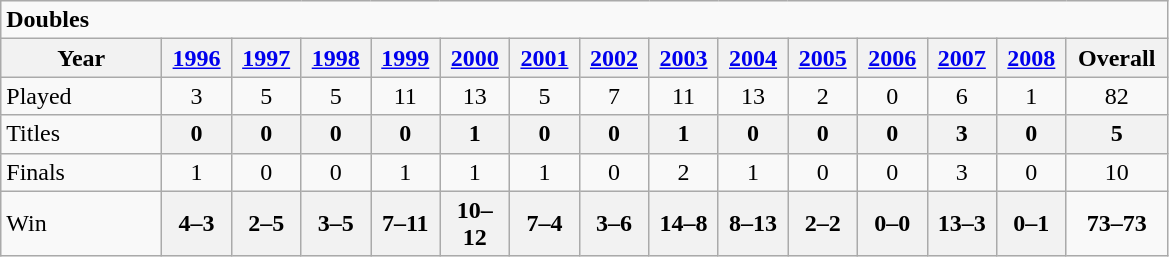<table class=wikitable style=text-align:center;>
<tr>
<td colspan=15 style=text-align:left><strong>Doubles</strong></td>
</tr>
<tr>
<th width=100>Year</th>
<th width=39><a href='#'>1996</a></th>
<th width=39><a href='#'>1997</a></th>
<th width=39><a href='#'>1998</a></th>
<th width=39><a href='#'>1999</a></th>
<th width=39><a href='#'>2000</a></th>
<th width=39><a href='#'>2001</a></th>
<th width=39><a href='#'>2002</a></th>
<th width=39><a href='#'>2003</a></th>
<th width=39><a href='#'>2004</a></th>
<th width=39><a href='#'>2005</a></th>
<th width=39><a href='#'>2006</a></th>
<th width=39><a href='#'>2007</a></th>
<th width=39><a href='#'>2008</a></th>
<th width=60>Overall</th>
</tr>
<tr>
<td style=text-align:left>Played</td>
<td>3</td>
<td>5</td>
<td>5</td>
<td>11</td>
<td>13</td>
<td>5</td>
<td>7</td>
<td>11</td>
<td>13</td>
<td>2</td>
<td>0</td>
<td>6</td>
<td>1</td>
<td colspan=2>82</td>
</tr>
<tr>
<td style=text-align:left>Titles</td>
<th>0</th>
<th>0</th>
<th>0</th>
<th>0</th>
<th>1</th>
<th>0</th>
<th>0</th>
<th>1</th>
<th>0</th>
<th>0</th>
<th>0</th>
<th>3</th>
<th>0</th>
<th colspan=2><strong>5</strong></th>
</tr>
<tr>
<td style=text-align:left>Finals</td>
<td>1</td>
<td>0</td>
<td>0</td>
<td>1</td>
<td>1</td>
<td>1</td>
<td>0</td>
<td>2</td>
<td>1</td>
<td>0</td>
<td>0</td>
<td>3</td>
<td>0</td>
<td colspan=2>10</td>
</tr>
<tr>
<td style=text-align:left>Win</td>
<th>4–3</th>
<th>2–5</th>
<th>3–5</th>
<th>7–11</th>
<th>10–12</th>
<th>7–4</th>
<th>3–6</th>
<th>14–8</th>
<th>8–13</th>
<th>2–2</th>
<th>0–0</th>
<th>13–3</th>
<th>0–1</th>
<td colspan=2><strong>73–73</strong></td>
</tr>
</table>
